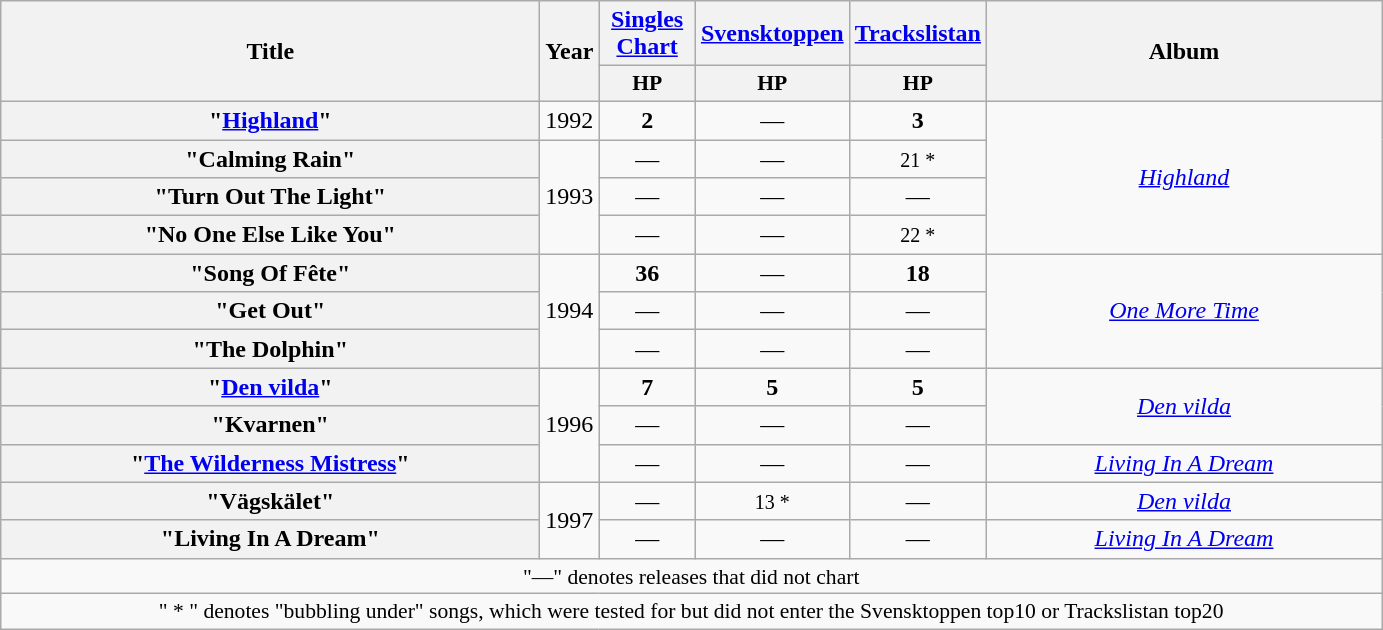<table class="wikitable plainrowheaders" style="text-align:center;" border="1">
<tr>
<th scope="col" rowspan="2" style="width:22em;">Title</th>
<th scope="col" rowspan="2">Year</th>
<th scope="col" colspan="1"><a href='#'>Singles Chart</a></th>
<th scope="col" colspan="1"><a href='#'>Svensktoppen</a></th>
<th scope="col" colspan="1"><a href='#'>Trackslistan</a></th>
<th scope="col" rowspan="2" style="width:16em;">Album</th>
</tr>
<tr>
<th scope="col" style="width:4em;font-size:90%;"><strong>HP</strong><br></th>
<th scope="col" style="width:4em;font-size:90%;"><strong>HP</strong><br></th>
<th scope="col" style="width:4em;font-size:90%;"><strong>HP</strong><br></th>
</tr>
<tr>
<th scope="row">"<a href='#'>Highland</a>"</th>
<td>1992</td>
<td><strong>2</strong></td>
<td>—</td>
<td><strong>3</strong></td>
<td rowspan="4"><em><a href='#'>Highland</a></em></td>
</tr>
<tr>
<th scope="row">"Calming Rain"</th>
<td rowspan="3">1993</td>
<td>—</td>
<td>—</td>
<td><small>21 *</small></td>
</tr>
<tr>
<th scope="row">"Turn Out The Light"</th>
<td>—</td>
<td>—</td>
<td>—</td>
</tr>
<tr>
<th scope="row">"No One Else Like You"</th>
<td>—</td>
<td>—</td>
<td><small>22 *</small></td>
</tr>
<tr>
<th scope="row">"Song Of Fête"</th>
<td rowspan="3">1994</td>
<td><strong>36</strong></td>
<td>—</td>
<td><strong>18</strong></td>
<td rowspan="3"><em><a href='#'>One More Time</a></em></td>
</tr>
<tr>
<th scope="row">"Get Out"</th>
<td>—</td>
<td>—</td>
<td>—</td>
</tr>
<tr>
<th scope="row">"The Dolphin"</th>
<td>—</td>
<td>—</td>
<td>—</td>
</tr>
<tr>
<th scope="row">"<a href='#'>Den vilda</a>"</th>
<td rowspan="3">1996</td>
<td><strong>7</strong></td>
<td><strong>5</strong></td>
<td><strong>5</strong></td>
<td rowspan="2"><em><a href='#'>Den vilda</a></em></td>
</tr>
<tr>
<th scope="row">"Kvarnen"</th>
<td>—</td>
<td>—</td>
<td>—</td>
</tr>
<tr>
<th scope="row">"<a href='#'>The Wilderness Mistress</a>"</th>
<td>—</td>
<td>—</td>
<td>—</td>
<td rowspan="1"><em><a href='#'>Living In A Dream</a></em></td>
</tr>
<tr>
<th scope="row">"Vägskälet"</th>
<td rowspan="2">1997</td>
<td>—</td>
<td><small>13 *</small></td>
<td>—</td>
<td rowspan="1"><em><a href='#'>Den vilda</a></em></td>
</tr>
<tr>
<th scope="row">"Living In A Dream"</th>
<td>—</td>
<td>—</td>
<td>—</td>
<td rowspan="1"><em><a href='#'>Living In A Dream</a></em></td>
</tr>
<tr>
<td colspan="9" style="font-size:90%">"—" denotes releases that did not chart</td>
</tr>
<tr>
<td colspan="9" style="font-size:90%">" * " denotes "bubbling under" songs, which were tested for but did not enter the Svensktoppen top10 or Trackslistan top20</td>
</tr>
</table>
